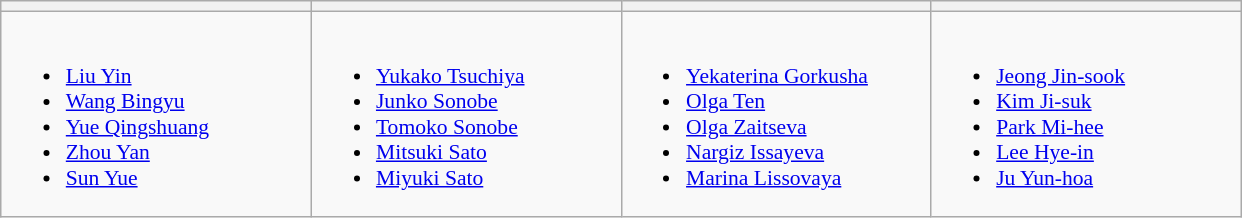<table class="wikitable" style="font-size:90%">
<tr>
<th width=200></th>
<th width=200></th>
<th width=200></th>
<th width=200></th>
</tr>
<tr>
<td valign=top><br><ul><li><a href='#'>Liu Yin</a></li><li><a href='#'>Wang Bingyu</a></li><li><a href='#'>Yue Qingshuang</a></li><li><a href='#'>Zhou Yan</a></li><li><a href='#'>Sun Yue</a></li></ul></td>
<td valign=top><br><ul><li><a href='#'>Yukako Tsuchiya</a></li><li><a href='#'>Junko Sonobe</a></li><li><a href='#'>Tomoko Sonobe</a></li><li><a href='#'>Mitsuki Sato</a></li><li><a href='#'>Miyuki Sato</a></li></ul></td>
<td valign=top><br><ul><li><a href='#'>Yekaterina Gorkusha</a></li><li><a href='#'>Olga Ten</a></li><li><a href='#'>Olga Zaitseva</a></li><li><a href='#'>Nargiz Issayeva</a></li><li><a href='#'>Marina Lissovaya</a></li></ul></td>
<td valign=top><br><ul><li><a href='#'>Jeong Jin-sook</a></li><li><a href='#'>Kim Ji-suk</a></li><li><a href='#'>Park Mi-hee</a></li><li><a href='#'>Lee Hye-in</a></li><li><a href='#'>Ju Yun-hoa</a></li></ul></td>
</tr>
</table>
